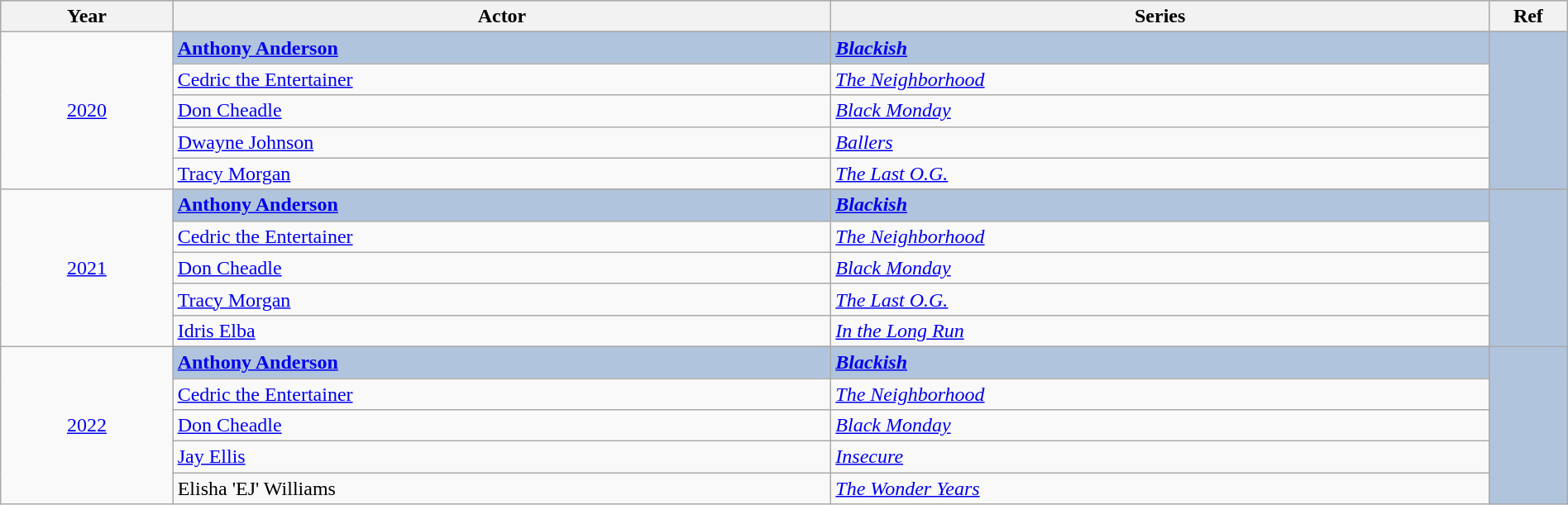<table class="wikitable" style="width:100%;">
<tr style="background:#bebebe;">
<th style="width:11%;">Year</th>
<th style="width:42%;">Actor</th>
<th style="width:42%;">Series</th>
<th style="width:5%;">Ref</th>
</tr>
<tr>
<td rowspan="6" align="center"><a href='#'>2020</a></td>
</tr>
<tr style="background:#B0C4DE">
<td><strong><a href='#'>Anthony Anderson</a></strong></td>
<td><strong><em><a href='#'>Blackish</a></em></strong></td>
<td rowspan="5" align="center"></td>
</tr>
<tr>
<td><a href='#'>Cedric the Entertainer</a></td>
<td><em><a href='#'>The Neighborhood</a></em></td>
</tr>
<tr>
<td><a href='#'>Don Cheadle</a></td>
<td><em><a href='#'>Black Monday</a></em></td>
</tr>
<tr>
<td><a href='#'>Dwayne Johnson</a></td>
<td><em><a href='#'>Ballers</a></em></td>
</tr>
<tr>
<td><a href='#'>Tracy Morgan</a></td>
<td><em><a href='#'>The Last O.G.</a></em></td>
</tr>
<tr>
<td rowspan="6" align="center"><a href='#'>2021</a></td>
</tr>
<tr style="background:#B0C4DE">
<td><strong><a href='#'>Anthony Anderson</a></strong></td>
<td><strong><em><a href='#'>Blackish</a></em></strong></td>
<td rowspan="6" align="center"></td>
</tr>
<tr>
<td><a href='#'>Cedric the Entertainer</a></td>
<td><em><a href='#'>The Neighborhood</a></em></td>
</tr>
<tr>
<td><a href='#'>Don Cheadle</a></td>
<td><em><a href='#'>Black Monday</a></em></td>
</tr>
<tr>
<td><a href='#'>Tracy Morgan</a></td>
<td><em><a href='#'>The Last O.G.</a></em></td>
</tr>
<tr>
<td><a href='#'>Idris Elba</a></td>
<td><em><a href='#'>In the Long Run</a></em></td>
</tr>
<tr>
<td rowspan="6" align="center"><a href='#'>2022</a></td>
</tr>
<tr style="background:#B0C4DE">
<td><strong><a href='#'>Anthony Anderson</a></strong></td>
<td><strong><em><a href='#'>Blackish</a></em></strong></td>
<td rowspan="6" align="center"></td>
</tr>
<tr>
<td><a href='#'>Cedric the Entertainer</a></td>
<td><em><a href='#'>The Neighborhood</a></em></td>
</tr>
<tr>
<td><a href='#'>Don Cheadle</a></td>
<td><em><a href='#'>Black Monday</a></em></td>
</tr>
<tr>
<td><a href='#'>Jay Ellis</a></td>
<td><em><a href='#'>Insecure</a></em></td>
</tr>
<tr>
<td>Elisha 'EJ' Williams</td>
<td><em><a href='#'>The Wonder Years</a></em></td>
</tr>
</table>
